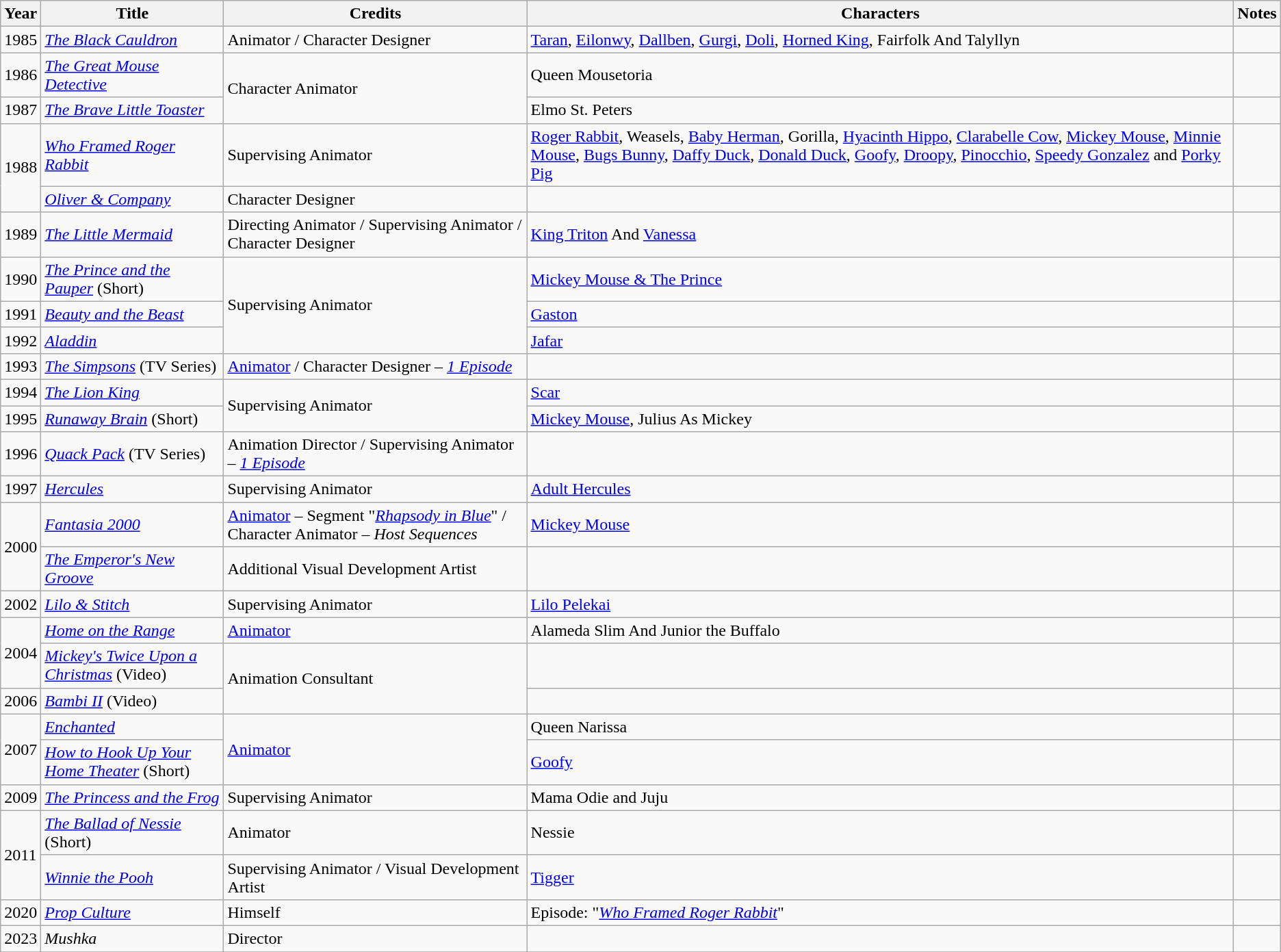<table class="wikitable sortable">
<tr>
<th>Year</th>
<th>Title</th>
<th>Credits</th>
<th>Characters</th>
<th>Notes</th>
</tr>
<tr>
<td>1985</td>
<td><em><a href='#'>The Black Cauldron</a></em></td>
<td>Animator / Character Designer</td>
<td><a href='#'>Taran</a>, <a href='#'>Eilonwy</a>, <a href='#'>Dallben</a>, <a href='#'>Gurgi</a>, <a href='#'>Doli</a>, <a href='#'>Horned King</a>, Fairfolk And Talyllyn</td>
<td></td>
</tr>
<tr>
<td>1986</td>
<td><em><a href='#'>The Great Mouse Detective</a></em></td>
<td rowspan="2">Character Animator</td>
<td>Queen Mousetoria</td>
<td></td>
</tr>
<tr>
<td>1987</td>
<td><em><a href='#'>The Brave Little Toaster</a></em></td>
<td>Elmo St. Peters</td>
<td></td>
</tr>
<tr>
<td rowspan="2">1988</td>
<td><em><a href='#'>Who Framed Roger Rabbit</a></em></td>
<td>Supervising Animator</td>
<td><a href='#'>Roger Rabbit</a>, Weasels, <a href='#'>Baby Herman</a>, Gorilla, <a href='#'>Hyacinth Hippo</a>, <a href='#'>Clarabelle Cow</a>, <a href='#'>Mickey Mouse</a>, <a href='#'>Minnie Mouse</a>, <a href='#'>Bugs Bunny</a>, <a href='#'>Daffy Duck</a>, <a href='#'>Donald Duck</a>, <a href='#'>Goofy</a>, <a href='#'>Droopy</a>, <a href='#'>Pinocchio</a>, <a href='#'>Speedy Gonzalez</a> and <a href='#'>Porky Pig</a></td>
<td></td>
</tr>
<tr>
<td><em><a href='#'>Oliver & Company</a></em></td>
<td>Character Designer</td>
<td></td>
<td></td>
</tr>
<tr>
<td>1989</td>
<td><em><a href='#'>The Little Mermaid</a></em></td>
<td>Directing Animator / Supervising Animator / Character Designer</td>
<td><a href='#'>King Triton</a> And <a href='#'>Vanessa</a></td>
<td></td>
</tr>
<tr>
<td>1990</td>
<td><em><a href='#'>The Prince and the Pauper</a></em> (Short)</td>
<td rowspan="3">Supervising Animator</td>
<td><a href='#'>Mickey Mouse & The Prince</a></td>
<td></td>
</tr>
<tr>
<td>1991</td>
<td><em><a href='#'>Beauty and the Beast</a></em></td>
<td><a href='#'>Gaston</a></td>
<td></td>
</tr>
<tr>
<td>1992</td>
<td><em><a href='#'>Aladdin</a></em></td>
<td><a href='#'>Jafar</a></td>
<td></td>
</tr>
<tr>
<td>1993</td>
<td><em><a href='#'>The Simpsons</a></em> (TV Series)</td>
<td><a href='#'>Animator</a> / Character Designer – <em><a href='#'>1 Episode</a></em></td>
<td></td>
<td></td>
</tr>
<tr>
<td>1994</td>
<td><em><a href='#'>The Lion King</a></em></td>
<td rowspan="2">Supervising Animator</td>
<td><a href='#'>Scar</a></td>
<td></td>
</tr>
<tr>
<td>1995</td>
<td><em><a href='#'>Runaway Brain</a></em> (Short)</td>
<td><a href='#'>Mickey Mouse</a>, Julius As Mickey</td>
<td></td>
</tr>
<tr>
<td>1996</td>
<td><em><a href='#'>Quack Pack</a></em> (TV Series)</td>
<td>Animation Director / Supervising Animator – <em><a href='#'>1 Episode</a></em></td>
<td></td>
<td></td>
</tr>
<tr>
<td>1997</td>
<td><em><a href='#'>Hercules</a></em></td>
<td>Supervising Animator</td>
<td><a href='#'>Adult Hercules</a></td>
<td></td>
</tr>
<tr>
<td rowspan="2">2000</td>
<td><em><a href='#'>Fantasia 2000</a></em></td>
<td><a href='#'>Animator</a> – Segment "<em><a href='#'>Rhapsody in Blue</a></em>" / Character Animator – <em>Host Sequences</em></td>
<td><a href='#'>Mickey Mouse</a></td>
<td></td>
</tr>
<tr>
<td><em><a href='#'>The Emperor's New Groove</a></em></td>
<td>Additional Visual Development Artist</td>
<td></td>
<td></td>
</tr>
<tr>
<td>2002</td>
<td><em><a href='#'>Lilo & Stitch</a></em></td>
<td>Supervising Animator</td>
<td><a href='#'>Lilo Pelekai</a></td>
<td></td>
</tr>
<tr>
<td rowspan="2">2004</td>
<td><em><a href='#'>Home on the Range</a></em></td>
<td><a href='#'>Animator</a></td>
<td>Alameda Slim And Junior the Buffalo</td>
<td></td>
</tr>
<tr>
<td><em><a href='#'>Mickey's Twice Upon a Christmas</a></em> (Video)</td>
<td rowspan="2">Animation Consultant</td>
<td></td>
<td></td>
</tr>
<tr>
<td>2006</td>
<td><em><a href='#'>Bambi II</a></em> (Video)</td>
<td></td>
<td></td>
</tr>
<tr>
<td rowspan="2">2007</td>
<td><em><a href='#'>Enchanted</a></em></td>
<td rowspan="2"><a href='#'>Animator</a></td>
<td>Queen Narissa</td>
<td></td>
</tr>
<tr>
<td><em><a href='#'>How to Hook Up Your Home Theater</a></em> (Short)</td>
<td><a href='#'>Goofy</a></td>
<td></td>
</tr>
<tr>
<td>2009</td>
<td><em><a href='#'>The Princess and the Frog</a></em></td>
<td>Supervising Animator</td>
<td>Mama Odie and Juju</td>
<td></td>
</tr>
<tr>
<td rowspan="2">2011</td>
<td><em><a href='#'>The Ballad of Nessie</a></em> (Short)</td>
<td>Animator</td>
<td>Nessie</td>
<td></td>
</tr>
<tr>
<td><em><a href='#'>Winnie the Pooh</a></em></td>
<td>Supervising Animator / Visual Development Artist</td>
<td><a href='#'>Tigger</a></td>
<td></td>
</tr>
<tr>
<td>2020</td>
<td><em><a href='#'>Prop Culture</a></em></td>
<td>Himself</td>
<td>Episode: "<em><a href='#'>Who Framed Roger Rabbit</a></em>"</td>
<td></td>
</tr>
<tr>
<td>2023</td>
<td><em>Mushka</em></td>
<td>Director</td>
<td></td>
<td></td>
</tr>
<tr>
</tr>
</table>
